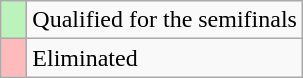<table class="wikitable">
<tr>
<td style="width:10px; background:#bbf3bb;"></td>
<td>Qualified for the semifinals</td>
</tr>
<tr>
<td style="width:10px; background:#ffbbbb;"></td>
<td>Eliminated</td>
</tr>
</table>
